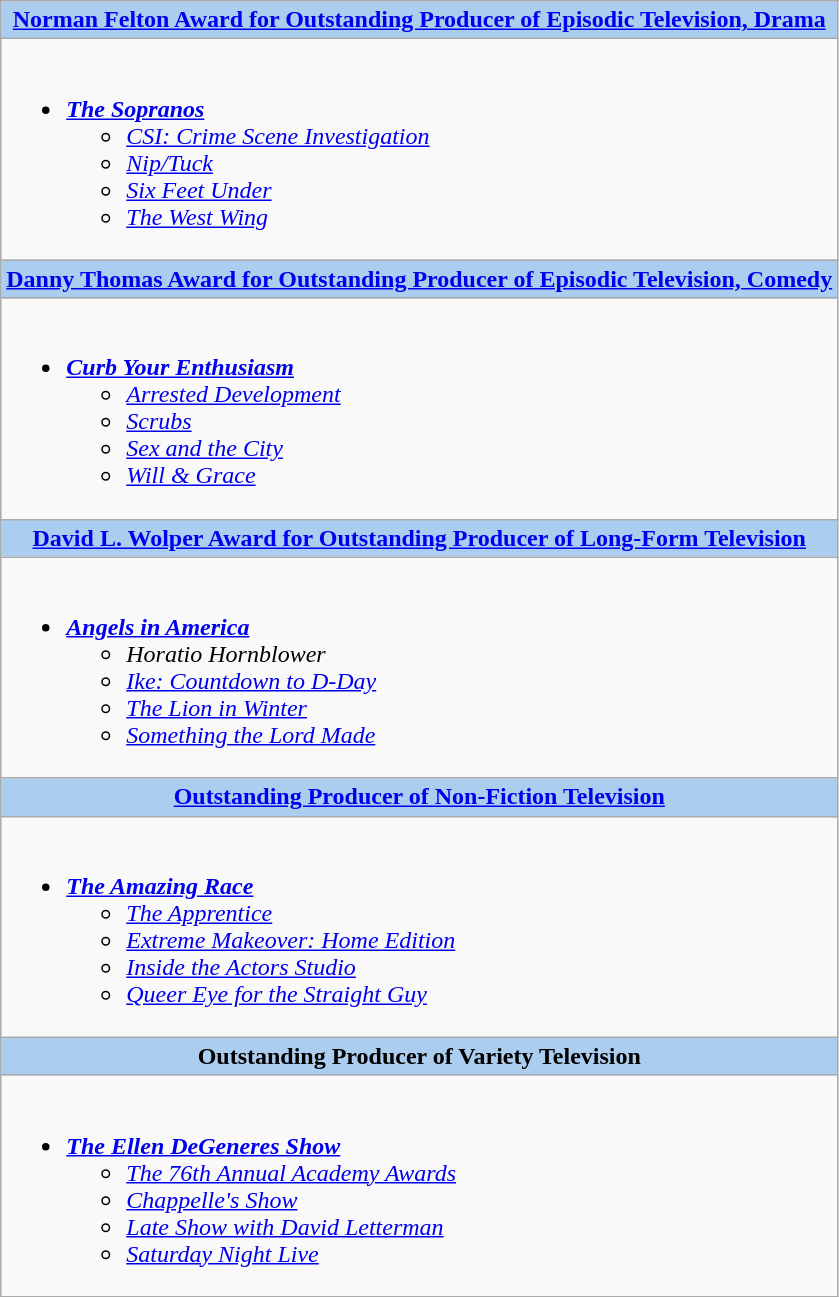<table class=wikitable style="width="100%">
<tr>
<th colspan="2" style="background:#abcdef;"><a href='#'>Norman Felton Award for Outstanding Producer of Episodic Television, Drama</a></th>
</tr>
<tr>
<td colspan="2" style="vertical-align:top;"><br><ul><li><strong><em><a href='#'>The Sopranos</a></em></strong><ul><li><em><a href='#'>CSI: Crime Scene Investigation</a></em></li><li><em><a href='#'>Nip/Tuck</a></em></li><li><em><a href='#'>Six Feet Under</a></em></li><li><em><a href='#'>The West Wing</a></em></li></ul></li></ul></td>
</tr>
<tr>
<th colspan="2" style="background:#abcdef;"><a href='#'>Danny Thomas Award for Outstanding Producer of Episodic Television, Comedy</a></th>
</tr>
<tr>
<td colspan="2" style="vertical-align:top;"><br><ul><li><strong><em><a href='#'>Curb Your Enthusiasm</a></em></strong><ul><li><em><a href='#'>Arrested Development</a></em></li><li><em><a href='#'>Scrubs</a></em></li><li><em><a href='#'>Sex and the City</a></em></li><li><em><a href='#'>Will & Grace</a></em></li></ul></li></ul></td>
</tr>
<tr>
<th colspan="2" style="background:#abcdef;"><a href='#'>David L. Wolper Award for Outstanding Producer of Long-Form Television</a></th>
</tr>
<tr>
<td colspan="2" style="vertical-align:top;"><br><ul><li><strong><em><a href='#'>Angels in America</a></em></strong><ul><li><em>Horatio Hornblower</em></li><li><em><a href='#'>Ike: Countdown to D-Day</a></em></li><li><em><a href='#'>The Lion in Winter</a></em></li><li><em><a href='#'>Something the Lord Made</a></em></li></ul></li></ul></td>
</tr>
<tr>
<th colspan="2" style="background:#abcdef;"><a href='#'>Outstanding Producer of Non-Fiction Television</a></th>
</tr>
<tr>
<td colspan="2" style="vertical-align:top;"><br><ul><li><strong><em><a href='#'>The Amazing Race</a></em></strong><ul><li><em><a href='#'>The Apprentice</a></em></li><li><em><a href='#'>Extreme Makeover: Home Edition</a></em></li><li><em><a href='#'>Inside the Actors Studio</a></em></li><li><em><a href='#'>Queer Eye for the Straight Guy</a></em></li></ul></li></ul></td>
</tr>
<tr>
<th colspan="2" style="background:#abcdef;">Outstanding Producer of Variety Television</th>
</tr>
<tr>
<td colspan="2" style="vertical-align:top;"><br><ul><li><strong><em><a href='#'>The Ellen DeGeneres Show</a></em></strong><ul><li><em><a href='#'>The 76th Annual Academy Awards</a></em></li><li><em><a href='#'>Chappelle's Show</a></em></li><li><em><a href='#'>Late Show with David Letterman</a></em></li><li><em><a href='#'>Saturday Night Live</a></em></li></ul></li></ul></td>
</tr>
</table>
